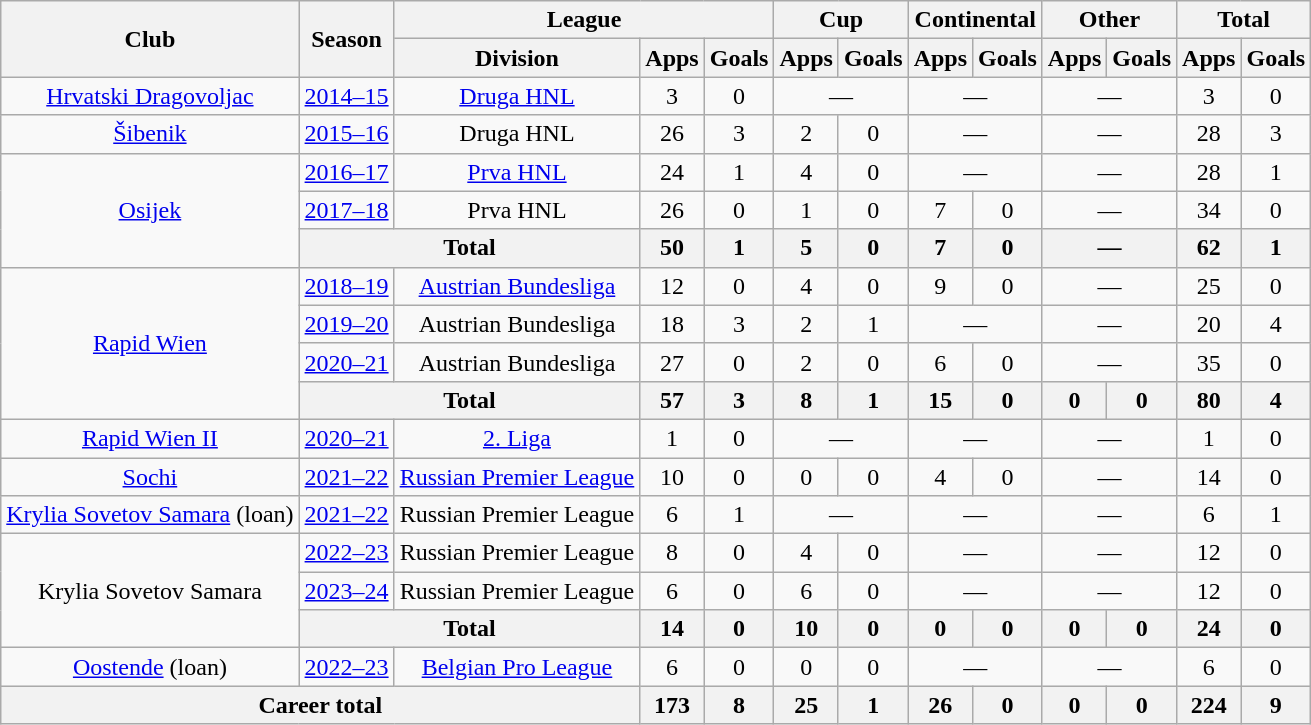<table class="wikitable" style="text-align:center">
<tr>
<th rowspan=2>Club</th>
<th rowspan=2>Season</th>
<th colspan=3>League</th>
<th colspan=2>Cup</th>
<th colspan=2>Continental</th>
<th colspan=2>Other</th>
<th colspan=2>Total</th>
</tr>
<tr>
<th>Division</th>
<th>Apps</th>
<th>Goals</th>
<th>Apps</th>
<th>Goals</th>
<th>Apps</th>
<th>Goals</th>
<th>Apps</th>
<th>Goals</th>
<th>Apps</th>
<th>Goals</th>
</tr>
<tr>
<td><a href='#'>Hrvatski Dragovoljac</a></td>
<td><a href='#'>2014–15</a></td>
<td><a href='#'>Druga HNL</a></td>
<td>3</td>
<td>0</td>
<td colspan="2">—</td>
<td colspan="2">—</td>
<td colspan="2">—</td>
<td>3</td>
<td>0</td>
</tr>
<tr>
<td><a href='#'>Šibenik</a></td>
<td><a href='#'>2015–16</a></td>
<td>Druga HNL</td>
<td>26</td>
<td>3</td>
<td>2</td>
<td>0</td>
<td colspan="2">—</td>
<td colspan="2">—</td>
<td>28</td>
<td>3</td>
</tr>
<tr>
<td rowspan=3><a href='#'>Osijek</a></td>
<td><a href='#'>2016–17</a></td>
<td><a href='#'>Prva HNL</a></td>
<td>24</td>
<td>1</td>
<td>4</td>
<td>0</td>
<td colspan="2">—</td>
<td colspan="2">—</td>
<td>28</td>
<td>1</td>
</tr>
<tr>
<td><a href='#'>2017–18</a></td>
<td>Prva HNL</td>
<td>26</td>
<td>0</td>
<td>1</td>
<td>0</td>
<td>7</td>
<td>0</td>
<td colspan="2">—</td>
<td>34</td>
<td>0</td>
</tr>
<tr>
<th colspan="2">Total</th>
<th>50</th>
<th>1</th>
<th>5</th>
<th>0</th>
<th>7</th>
<th>0</th>
<th colspan="2">—</th>
<th>62</th>
<th>1</th>
</tr>
<tr>
<td rowspan="4"><a href='#'>Rapid Wien</a></td>
<td><a href='#'>2018–19</a></td>
<td><a href='#'>Austrian Bundesliga</a></td>
<td>12</td>
<td>0</td>
<td>4</td>
<td>0</td>
<td>9</td>
<td>0</td>
<td colspan="2">—</td>
<td>25</td>
<td>0</td>
</tr>
<tr>
<td><a href='#'>2019–20</a></td>
<td>Austrian Bundesliga</td>
<td>18</td>
<td>3</td>
<td>2</td>
<td>1</td>
<td colspan="2">—</td>
<td colspan="2">—</td>
<td>20</td>
<td>4</td>
</tr>
<tr>
<td><a href='#'>2020–21</a></td>
<td>Austrian Bundesliga</td>
<td>27</td>
<td>0</td>
<td>2</td>
<td>0</td>
<td>6</td>
<td>0</td>
<td colspan="2">—</td>
<td>35</td>
<td>0</td>
</tr>
<tr>
<th colspan="2">Total</th>
<th>57</th>
<th>3</th>
<th>8</th>
<th>1</th>
<th>15</th>
<th>0</th>
<th>0</th>
<th>0</th>
<th>80</th>
<th>4</th>
</tr>
<tr>
<td><a href='#'>Rapid Wien II</a></td>
<td><a href='#'>2020–21</a></td>
<td><a href='#'>2. Liga</a></td>
<td>1</td>
<td>0</td>
<td colspan="2">—</td>
<td colspan="2">—</td>
<td colspan="2">—</td>
<td>1</td>
<td>0</td>
</tr>
<tr>
<td><a href='#'>Sochi</a></td>
<td><a href='#'>2021–22</a></td>
<td><a href='#'>Russian Premier League</a></td>
<td>10</td>
<td>0</td>
<td>0</td>
<td>0</td>
<td>4</td>
<td>0</td>
<td colspan="2">—</td>
<td>14</td>
<td>0</td>
</tr>
<tr>
<td><a href='#'>Krylia Sovetov Samara</a> (loan)</td>
<td><a href='#'>2021–22</a></td>
<td>Russian Premier League</td>
<td>6</td>
<td>1</td>
<td colspan="2">—</td>
<td colspan="2">—</td>
<td colspan="2">—</td>
<td>6</td>
<td>1</td>
</tr>
<tr>
<td rowspan="3">Krylia Sovetov Samara</td>
<td><a href='#'>2022–23</a></td>
<td>Russian Premier League</td>
<td>8</td>
<td>0</td>
<td>4</td>
<td>0</td>
<td colspan="2">—</td>
<td colspan="2">—</td>
<td>12</td>
<td>0</td>
</tr>
<tr>
<td><a href='#'>2023–24</a></td>
<td>Russian Premier League</td>
<td>6</td>
<td>0</td>
<td>6</td>
<td>0</td>
<td colspan="2">—</td>
<td colspan="2">—</td>
<td>12</td>
<td>0</td>
</tr>
<tr>
<th colspan="2">Total</th>
<th>14</th>
<th>0</th>
<th>10</th>
<th>0</th>
<th>0</th>
<th>0</th>
<th>0</th>
<th>0</th>
<th>24</th>
<th>0</th>
</tr>
<tr>
<td><a href='#'>Oostende</a> (loan)</td>
<td><a href='#'>2022–23</a></td>
<td><a href='#'>Belgian Pro League</a></td>
<td>6</td>
<td>0</td>
<td>0</td>
<td>0</td>
<td colspan="2">—</td>
<td colspan="2">—</td>
<td>6</td>
<td>0</td>
</tr>
<tr>
<th colspan="3">Career total</th>
<th>173</th>
<th>8</th>
<th>25</th>
<th>1</th>
<th>26</th>
<th>0</th>
<th>0</th>
<th>0</th>
<th>224</th>
<th>9</th>
</tr>
</table>
